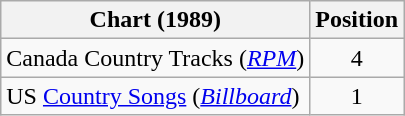<table class="wikitable sortable">
<tr>
<th scope="col">Chart (1989)</th>
<th scope="col">Position</th>
</tr>
<tr>
<td>Canada Country Tracks (<em><a href='#'>RPM</a></em>)</td>
<td align="center">4</td>
</tr>
<tr>
<td>US <a href='#'>Country Songs</a> (<em><a href='#'>Billboard</a></em>)</td>
<td align="center">1</td>
</tr>
</table>
